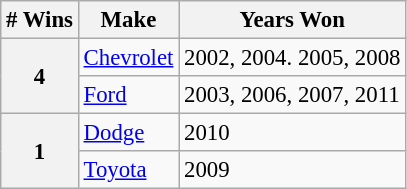<table class="wikitable" style="font-size: 95%;">
<tr>
<th># Wins</th>
<th>Make</th>
<th>Years Won</th>
</tr>
<tr>
<th rowspan="2">4</th>
<td> <a href='#'>Chevrolet</a></td>
<td>2002, 2004. 2005, 2008</td>
</tr>
<tr>
<td> <a href='#'>Ford</a></td>
<td>2003, 2006, 2007, 2011</td>
</tr>
<tr>
<th rowspan="3">1</th>
<td> <a href='#'>Dodge</a></td>
<td>2010</td>
</tr>
<tr>
<td> <a href='#'>Toyota</a></td>
<td>2009</td>
</tr>
</table>
